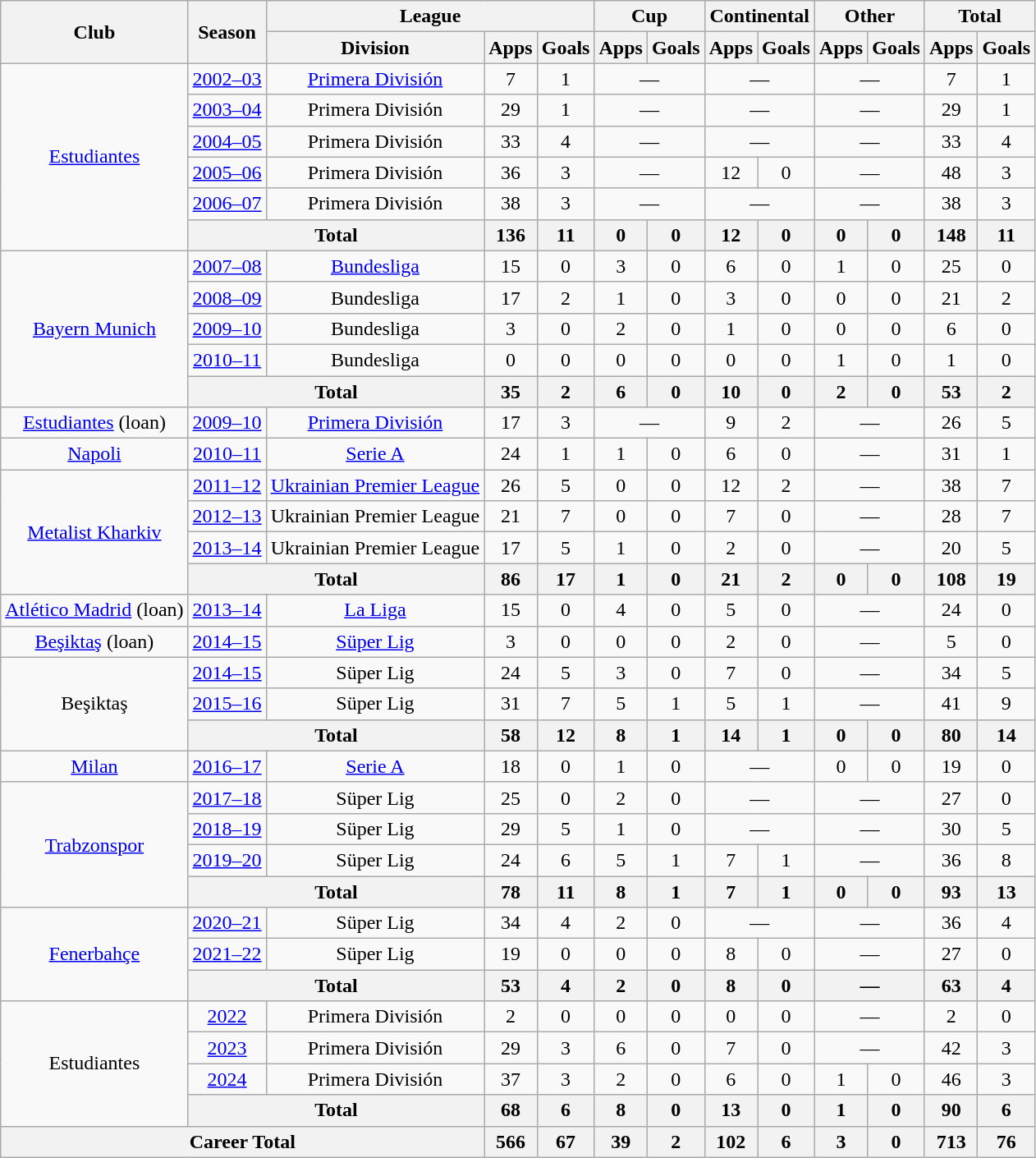<table class="wikitable" style="text-align:center">
<tr>
<th rowspan="2">Club</th>
<th rowspan="2">Season</th>
<th colspan="3">League</th>
<th colspan="2">Cup</th>
<th colspan="2">Continental</th>
<th colspan="2">Other</th>
<th colspan="2">Total</th>
</tr>
<tr>
<th>Division</th>
<th>Apps</th>
<th>Goals</th>
<th>Apps</th>
<th>Goals</th>
<th>Apps</th>
<th>Goals</th>
<th>Apps</th>
<th>Goals</th>
<th>Apps</th>
<th>Goals</th>
</tr>
<tr>
<td rowspan="6"><a href='#'>Estudiantes</a></td>
<td><a href='#'>2002–03</a></td>
<td><a href='#'>Primera División</a></td>
<td>7</td>
<td>1</td>
<td colspan="2">—</td>
<td colspan="2">—</td>
<td colspan="2">—</td>
<td>7</td>
<td>1</td>
</tr>
<tr>
<td><a href='#'>2003–04</a></td>
<td>Primera División</td>
<td>29</td>
<td>1</td>
<td colspan="2">—</td>
<td colspan="2">—</td>
<td colspan="2">—</td>
<td>29</td>
<td>1</td>
</tr>
<tr>
<td><a href='#'>2004–05</a></td>
<td>Primera División</td>
<td>33</td>
<td>4</td>
<td colspan="2">—</td>
<td colspan="2">—</td>
<td colspan="2">—</td>
<td>33</td>
<td>4</td>
</tr>
<tr>
<td><a href='#'>2005–06</a></td>
<td>Primera División</td>
<td>36</td>
<td>3</td>
<td colspan="2">—</td>
<td>12</td>
<td>0</td>
<td colspan="2">—</td>
<td>48</td>
<td>3</td>
</tr>
<tr>
<td><a href='#'>2006–07</a></td>
<td>Primera División</td>
<td>38</td>
<td>3</td>
<td colspan="2">—</td>
<td colspan="2">—</td>
<td colspan="2">—</td>
<td>38</td>
<td>3</td>
</tr>
<tr>
<th colspan="2">Total</th>
<th>136</th>
<th>11</th>
<th>0</th>
<th>0</th>
<th>12</th>
<th>0</th>
<th>0</th>
<th>0</th>
<th>148</th>
<th>11</th>
</tr>
<tr>
<td rowspan="5"><a href='#'>Bayern Munich</a></td>
<td><a href='#'>2007–08</a></td>
<td><a href='#'>Bundesliga</a></td>
<td>15</td>
<td>0</td>
<td>3</td>
<td>0</td>
<td>6</td>
<td>0</td>
<td>1</td>
<td>0</td>
<td>25</td>
<td>0</td>
</tr>
<tr>
<td><a href='#'>2008–09</a></td>
<td>Bundesliga</td>
<td>17</td>
<td>2</td>
<td>1</td>
<td>0</td>
<td>3</td>
<td>0</td>
<td>0</td>
<td>0</td>
<td>21</td>
<td>2</td>
</tr>
<tr>
<td><a href='#'>2009–10</a></td>
<td>Bundesliga</td>
<td>3</td>
<td>0</td>
<td>2</td>
<td>0</td>
<td>1</td>
<td>0</td>
<td>0</td>
<td>0</td>
<td>6</td>
<td>0</td>
</tr>
<tr>
<td><a href='#'>2010–11</a></td>
<td>Bundesliga</td>
<td>0</td>
<td>0</td>
<td>0</td>
<td>0</td>
<td>0</td>
<td>0</td>
<td>1</td>
<td>0</td>
<td>1</td>
<td>0</td>
</tr>
<tr>
<th colspan="2">Total</th>
<th>35</th>
<th>2</th>
<th>6</th>
<th>0</th>
<th>10</th>
<th>0</th>
<th>2</th>
<th>0</th>
<th>53</th>
<th>2</th>
</tr>
<tr>
<td><a href='#'>Estudiantes</a> (loan)</td>
<td><a href='#'>2009–10</a></td>
<td><a href='#'>Primera División</a></td>
<td>17</td>
<td>3</td>
<td colspan="2">—</td>
<td>9</td>
<td>2</td>
<td colspan="2">—</td>
<td>26</td>
<td>5</td>
</tr>
<tr>
<td><a href='#'>Napoli</a></td>
<td><a href='#'>2010–11</a></td>
<td><a href='#'>Serie A</a></td>
<td>24</td>
<td>1</td>
<td>1</td>
<td>0</td>
<td>6</td>
<td>0</td>
<td colspan="2">—</td>
<td>31</td>
<td>1</td>
</tr>
<tr>
<td rowspan="4"><a href='#'>Metalist Kharkiv</a></td>
<td><a href='#'>2011–12</a></td>
<td><a href='#'>Ukrainian Premier League</a></td>
<td>26</td>
<td>5</td>
<td>0</td>
<td>0</td>
<td>12</td>
<td>2</td>
<td colspan="2">—</td>
<td>38</td>
<td>7</td>
</tr>
<tr>
<td><a href='#'>2012–13</a></td>
<td>Ukrainian Premier League</td>
<td>21</td>
<td>7</td>
<td>0</td>
<td>0</td>
<td>7</td>
<td>0</td>
<td colspan="2">—</td>
<td>28</td>
<td>7</td>
</tr>
<tr>
<td><a href='#'>2013–14</a></td>
<td>Ukrainian Premier League</td>
<td>17</td>
<td>5</td>
<td>1</td>
<td>0</td>
<td>2</td>
<td>0</td>
<td colspan="2">—</td>
<td>20</td>
<td>5</td>
</tr>
<tr>
<th colspan="2">Total</th>
<th>86</th>
<th>17</th>
<th>1</th>
<th>0</th>
<th>21</th>
<th>2</th>
<th>0</th>
<th>0</th>
<th>108</th>
<th>19</th>
</tr>
<tr>
<td><a href='#'>Atlético Madrid</a> (loan)</td>
<td><a href='#'>2013–14</a></td>
<td><a href='#'>La Liga</a></td>
<td>15</td>
<td>0</td>
<td>4</td>
<td>0</td>
<td>5</td>
<td>0</td>
<td colspan="2">—</td>
<td>24</td>
<td>0</td>
</tr>
<tr>
<td><a href='#'>Beşiktaş</a> (loan)</td>
<td><a href='#'>2014–15</a></td>
<td><a href='#'>Süper Lig</a></td>
<td>3</td>
<td>0</td>
<td>0</td>
<td>0</td>
<td>2</td>
<td>0</td>
<td colspan="2">—</td>
<td>5</td>
<td>0</td>
</tr>
<tr>
<td rowspan="3">Beşiktaş</td>
<td><a href='#'>2014–15</a></td>
<td>Süper Lig</td>
<td>24</td>
<td>5</td>
<td>3</td>
<td>0</td>
<td>7</td>
<td>0</td>
<td colspan="2">—</td>
<td>34</td>
<td>5</td>
</tr>
<tr>
<td><a href='#'>2015–16</a></td>
<td>Süper Lig</td>
<td>31</td>
<td>7</td>
<td>5</td>
<td>1</td>
<td>5</td>
<td>1</td>
<td colspan="2">—</td>
<td>41</td>
<td>9</td>
</tr>
<tr>
<th colspan="2">Total</th>
<th>58</th>
<th>12</th>
<th>8</th>
<th>1</th>
<th>14</th>
<th>1</th>
<th>0</th>
<th>0</th>
<th>80</th>
<th>14</th>
</tr>
<tr>
<td><a href='#'>Milan</a></td>
<td><a href='#'>2016–17</a></td>
<td><a href='#'>Serie A</a></td>
<td>18</td>
<td>0</td>
<td>1</td>
<td>0</td>
<td colspan="2">—</td>
<td>0</td>
<td>0</td>
<td>19</td>
<td>0</td>
</tr>
<tr>
<td rowspan="4"><a href='#'>Trabzonspor</a></td>
<td><a href='#'>2017–18</a></td>
<td>Süper Lig</td>
<td>25</td>
<td>0</td>
<td>2</td>
<td>0</td>
<td colspan="2">—</td>
<td colspan="2">—</td>
<td>27</td>
<td>0</td>
</tr>
<tr>
<td><a href='#'>2018–19</a></td>
<td>Süper Lig</td>
<td>29</td>
<td>5</td>
<td>1</td>
<td>0</td>
<td colspan="2">—</td>
<td colspan="2">—</td>
<td>30</td>
<td>5</td>
</tr>
<tr>
<td><a href='#'>2019–20</a></td>
<td>Süper Lig</td>
<td>24</td>
<td>6</td>
<td>5</td>
<td>1</td>
<td>7</td>
<td>1</td>
<td colspan="2">—</td>
<td>36</td>
<td>8</td>
</tr>
<tr>
<th colspan="2">Total</th>
<th>78</th>
<th>11</th>
<th>8</th>
<th>1</th>
<th>7</th>
<th>1</th>
<th>0</th>
<th>0</th>
<th>93</th>
<th>13</th>
</tr>
<tr>
<td rowspan="3"><a href='#'>Fenerbahçe</a></td>
<td><a href='#'>2020–21</a></td>
<td>Süper Lig</td>
<td>34</td>
<td>4</td>
<td>2</td>
<td>0</td>
<td colspan="2">—</td>
<td colspan="2">—</td>
<td>36</td>
<td>4</td>
</tr>
<tr>
<td><a href='#'>2021–22</a></td>
<td>Süper Lig</td>
<td>19</td>
<td>0</td>
<td>0</td>
<td>0</td>
<td>8</td>
<td>0</td>
<td colspan="2">—</td>
<td>27</td>
<td>0</td>
</tr>
<tr>
<th colspan="2">Total</th>
<th>53</th>
<th>4</th>
<th>2</th>
<th>0</th>
<th>8</th>
<th>0</th>
<th colspan="2">—</th>
<th>63</th>
<th>4</th>
</tr>
<tr>
<td rowspan="4">Estudiantes</td>
<td><a href='#'>2022</a></td>
<td>Primera División</td>
<td>2</td>
<td>0</td>
<td>0</td>
<td>0</td>
<td>0</td>
<td>0</td>
<td colspan="2">—</td>
<td>2</td>
<td>0</td>
</tr>
<tr>
<td><a href='#'>2023</a></td>
<td>Primera División</td>
<td>29</td>
<td>3</td>
<td>6</td>
<td>0</td>
<td>7</td>
<td>0</td>
<td colspan="2">—</td>
<td>42</td>
<td>3</td>
</tr>
<tr>
<td><a href='#'>2024</a></td>
<td>Primera División</td>
<td>37</td>
<td>3</td>
<td>2</td>
<td>0</td>
<td>6</td>
<td>0</td>
<td>1</td>
<td>0</td>
<td>46</td>
<td>3</td>
</tr>
<tr>
<th colspan="2">Total</th>
<th>68</th>
<th>6</th>
<th>8</th>
<th>0</th>
<th>13</th>
<th>0</th>
<th>1</th>
<th>0</th>
<th>90</th>
<th>6</th>
</tr>
<tr>
<th colspan="3">Career Total</th>
<th>566</th>
<th>67</th>
<th>39</th>
<th>2</th>
<th>102</th>
<th>6</th>
<th>3</th>
<th>0</th>
<th>713</th>
<th>76</th>
</tr>
</table>
